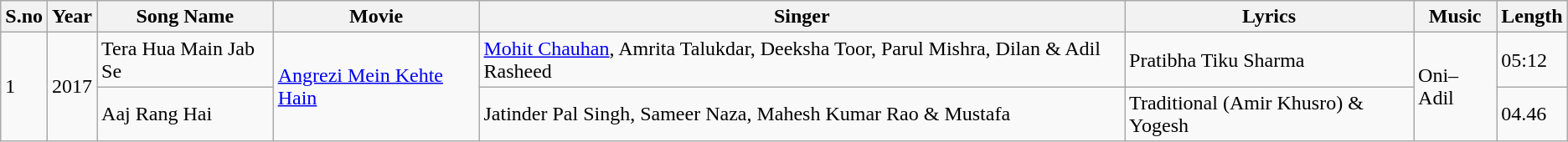<table class="wikitable sortable">
<tr>
<th>S.no</th>
<th>Year</th>
<th>Song Name</th>
<th>Movie</th>
<th>Singer</th>
<th>Lyrics</th>
<th>Music</th>
<th>Length</th>
</tr>
<tr>
<td rowspan="2">1</td>
<td rowspan="2">2017</td>
<td>Tera Hua Main Jab Se</td>
<td rowspan="2"><a href='#'>Angrezi Mein Kehte Hain</a></td>
<td><a href='#'>Mohit Chauhan</a>, Amrita Talukdar, Deeksha Toor, Parul Mishra, Dilan & Adil Rasheed</td>
<td>Pratibha Tiku Sharma</td>
<td rowspan="2">Oni–Adil</td>
<td>05:12</td>
</tr>
<tr>
<td>Aaj Rang Hai</td>
<td>Jatinder Pal Singh, Sameer Naza, Mahesh Kumar Rao & Mustafa</td>
<td>Traditional (Amir Khusro) & Yogesh</td>
<td>04.46</td>
</tr>
</table>
